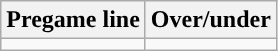<table class="wikitable">
<tr align="center">
<th>Pregame line</th>
<th>Over/under</th>
</tr>
<tr align="center">
<td></td>
<td></td>
</tr>
</table>
